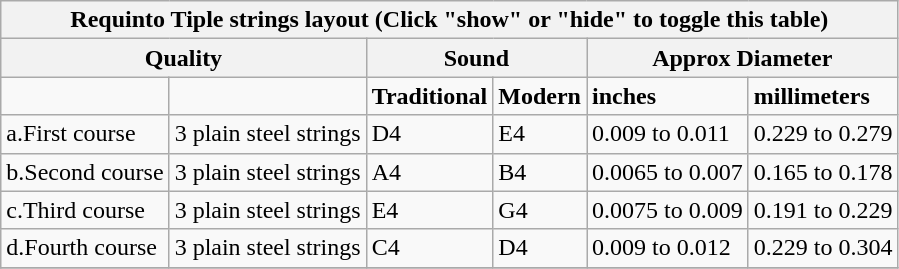<table class="wikitable collapsible collapsed" style="font-size: 100%">
<tr>
<th colspan="6">Requinto Tiple strings layout (Click "show" or "hide" to toggle this table)</th>
</tr>
<tr>
<th colspan="2">Quality</th>
<th colspan="2">Sound</th>
<th colspan="2">Approx Diameter</th>
</tr>
<tr>
<td></td>
<td></td>
<td style="font-weight:bold">Traditional</td>
<td style="font-weight:bold">Modern</td>
<td style="font-weight:bold">inches</td>
<td style="font-weight:bold">millimeters</td>
</tr>
<tr>
<td>a.First course</td>
<td>3 plain steel strings</td>
<td>D4</td>
<td>E4</td>
<td>0.009 to 0.011</td>
<td>0.229 to 0.279</td>
</tr>
<tr>
<td>b.Second course</td>
<td>3 plain steel strings</td>
<td>A4</td>
<td>B4</td>
<td>0.0065 to 0.007</td>
<td>0.165 to 0.178</td>
</tr>
<tr>
<td>c.Third course</td>
<td>3 plain steel strings</td>
<td>E4</td>
<td>G4</td>
<td>0.0075 to 0.009</td>
<td>0.191 to 0.229</td>
</tr>
<tr>
<td>d.Fourth course</td>
<td>3 plain steel strings</td>
<td>C4</td>
<td>D4</td>
<td>0.009 to 0.012</td>
<td>0.229 to 0.304</td>
</tr>
<tr>
</tr>
</table>
